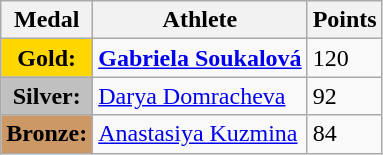<table class="wikitable">
<tr>
<th><strong>Medal</strong></th>
<th><strong>Athlete</strong></th>
<th><strong>Points</strong></th>
</tr>
<tr>
<td style="text-align:center;background-color:gold;"><strong>Gold:</strong></td>
<td> <strong><a href='#'>Gabriela Soukalová</a></strong></td>
<td>120</td>
</tr>
<tr>
<td style="text-align:center;background-color:silver;"><strong>Silver:</strong></td>
<td> <a href='#'>Darya Domracheva</a></td>
<td>92</td>
</tr>
<tr>
<td style="text-align:center;background-color:#CC9966;"><strong>Bronze:</strong></td>
<td> <a href='#'>Anastasiya Kuzmina</a></td>
<td>84</td>
</tr>
</table>
